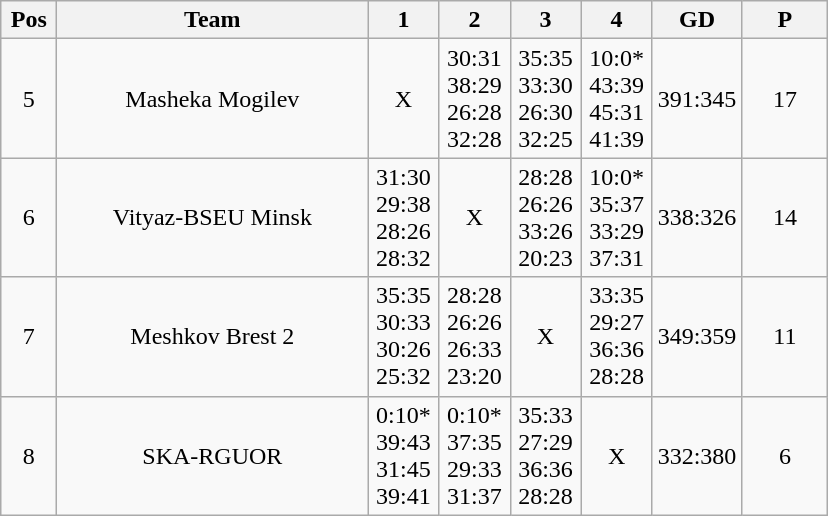<table class="wikitable" style="text-align: center;">
<tr>
<th width="30"><strong>Pos</strong></th>
<th width="200"><strong>Team</strong></th>
<th width="40"><strong>1</strong></th>
<th width="40"><strong>2</strong></th>
<th width="40"><strong>3</strong></th>
<th width="40"><strong>4</strong></th>
<th width="50"><strong>GD</strong></th>
<th width="50"><strong>P</strong></th>
</tr>
<tr>
<td>5</td>
<td>Masheka Mogilev</td>
<td>X</td>
<td>30:31<br>38:29<br>26:28<br>32:28</td>
<td>35:35<br>33:30<br>26:30<br>32:25</td>
<td>10:0*<br>43:39<br>45:31<br>41:39</td>
<td>391:345</td>
<td>17</td>
</tr>
<tr>
<td>6</td>
<td>Vityaz-BSEU Minsk</td>
<td>31:30<br>29:38<br>28:26<br>28:32</td>
<td>X</td>
<td>28:28<br>26:26<br>33:26<br>20:23</td>
<td>10:0*<br>35:37<br>33:29<br>37:31</td>
<td>338:326</td>
<td>14</td>
</tr>
<tr>
<td>7</td>
<td>Meshkov Brest 2</td>
<td>35:35<br>30:33<br>30:26<br>25:32</td>
<td>28:28<br>26:26<br>26:33<br>23:20</td>
<td>X</td>
<td>33:35<br>29:27<br>36:36<br>28:28</td>
<td>349:359</td>
<td>11</td>
</tr>
<tr>
<td>8</td>
<td>SKA-RGUOR</td>
<td>0:10*<br>39:43<br>31:45<br>39:41</td>
<td>0:10*<br>37:35<br>29:33<br>31:37</td>
<td>35:33<br>27:29<br>36:36<br>28:28</td>
<td>X</td>
<td>332:380</td>
<td>6</td>
</tr>
</table>
